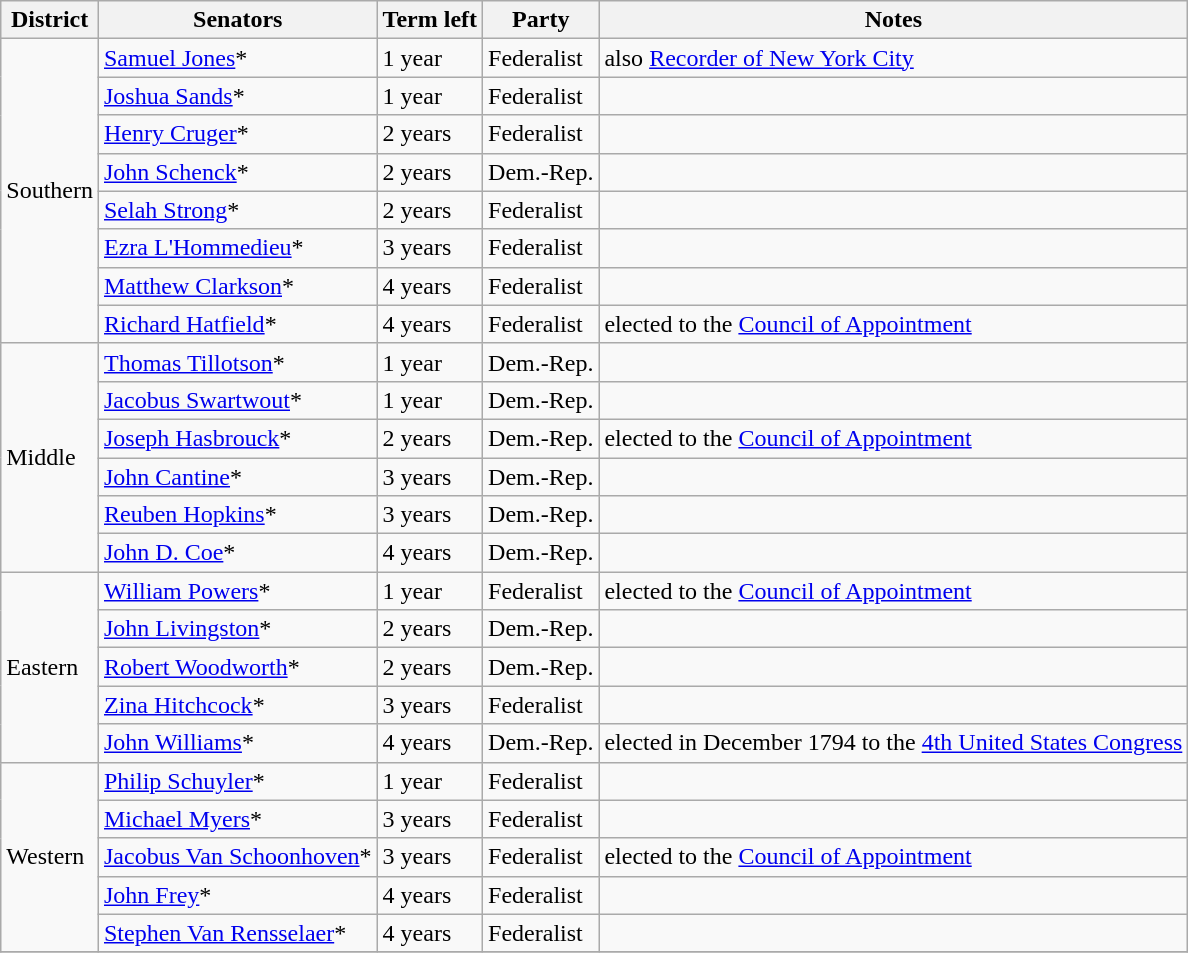<table class=wikitable>
<tr>
<th>District</th>
<th>Senators</th>
<th>Term left</th>
<th>Party</th>
<th>Notes</th>
</tr>
<tr>
<td rowspan="8">Southern</td>
<td><a href='#'>Samuel Jones</a>*</td>
<td>1 year</td>
<td>Federalist</td>
<td>also <a href='#'>Recorder of New York City</a></td>
</tr>
<tr>
<td><a href='#'>Joshua Sands</a>*</td>
<td>1 year</td>
<td>Federalist</td>
<td></td>
</tr>
<tr>
<td><a href='#'>Henry Cruger</a>*</td>
<td>2 years</td>
<td>Federalist</td>
<td></td>
</tr>
<tr>
<td><a href='#'>John Schenck</a>*</td>
<td>2 years</td>
<td>Dem.-Rep.</td>
<td></td>
</tr>
<tr>
<td><a href='#'>Selah Strong</a>*</td>
<td>2 years</td>
<td>Federalist</td>
<td></td>
</tr>
<tr>
<td><a href='#'>Ezra L'Hommedieu</a>*</td>
<td>3 years</td>
<td>Federalist</td>
<td></td>
</tr>
<tr>
<td><a href='#'>Matthew Clarkson</a>*</td>
<td>4 years</td>
<td>Federalist</td>
<td></td>
</tr>
<tr>
<td><a href='#'>Richard Hatfield</a>*</td>
<td>4 years</td>
<td>Federalist</td>
<td>elected to the <a href='#'>Council of Appointment</a></td>
</tr>
<tr>
<td rowspan="6">Middle</td>
<td><a href='#'>Thomas Tillotson</a>*</td>
<td>1 year</td>
<td>Dem.-Rep.</td>
<td></td>
</tr>
<tr>
<td><a href='#'>Jacobus Swartwout</a>*</td>
<td>1 year</td>
<td>Dem.-Rep.</td>
<td></td>
</tr>
<tr>
<td><a href='#'>Joseph Hasbrouck</a>*</td>
<td>2 years</td>
<td>Dem.-Rep.</td>
<td>elected to the <a href='#'>Council of Appointment</a></td>
</tr>
<tr>
<td><a href='#'>John Cantine</a>*</td>
<td>3 years</td>
<td>Dem.-Rep.</td>
<td></td>
</tr>
<tr>
<td><a href='#'>Reuben Hopkins</a>*</td>
<td>3 years</td>
<td>Dem.-Rep.</td>
<td></td>
</tr>
<tr>
<td><a href='#'>John D. Coe</a>*</td>
<td>4 years</td>
<td>Dem.-Rep.</td>
<td></td>
</tr>
<tr>
<td rowspan="5">Eastern</td>
<td><a href='#'>William Powers</a>*</td>
<td>1 year</td>
<td>Federalist</td>
<td>elected to the <a href='#'>Council of Appointment</a></td>
</tr>
<tr>
<td><a href='#'>John Livingston</a>*</td>
<td>2 years</td>
<td>Dem.-Rep.</td>
<td></td>
</tr>
<tr>
<td><a href='#'>Robert Woodworth</a>*</td>
<td>2 years</td>
<td>Dem.-Rep.</td>
<td></td>
</tr>
<tr>
<td><a href='#'>Zina Hitchcock</a>*</td>
<td>3 years</td>
<td>Federalist</td>
<td></td>
</tr>
<tr>
<td><a href='#'>John Williams</a>*</td>
<td>4 years</td>
<td>Dem.-Rep.</td>
<td>elected in December 1794 to the <a href='#'>4th United States Congress</a></td>
</tr>
<tr>
<td rowspan="5">Western</td>
<td><a href='#'>Philip Schuyler</a>*</td>
<td>1 year</td>
<td>Federalist</td>
<td></td>
</tr>
<tr>
<td><a href='#'>Michael Myers</a>*</td>
<td>3 years</td>
<td>Federalist</td>
<td></td>
</tr>
<tr>
<td><a href='#'>Jacobus Van Schoonhoven</a>*</td>
<td>3 years</td>
<td>Federalist</td>
<td>elected to the <a href='#'>Council of Appointment</a></td>
</tr>
<tr>
<td><a href='#'>John Frey</a>*</td>
<td>4 years</td>
<td>Federalist</td>
<td></td>
</tr>
<tr>
<td><a href='#'>Stephen Van Rensselaer</a>*</td>
<td>4 years</td>
<td>Federalist</td>
<td></td>
</tr>
<tr>
</tr>
</table>
